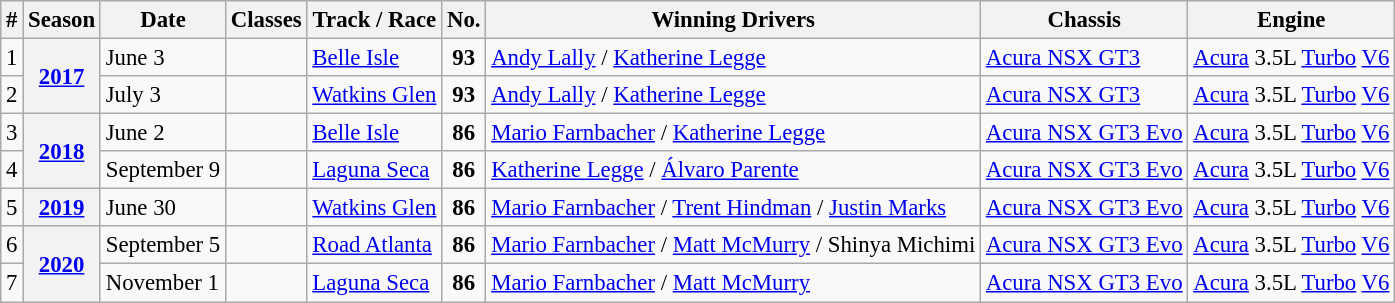<table class="wikitable" style="font-size:95%;">
<tr>
<th>#</th>
<th>Season</th>
<th>Date</th>
<th>Classes</th>
<th>Track / Race</th>
<th>No.</th>
<th>Winning Drivers</th>
<th>Chassis</th>
<th>Engine</th>
</tr>
<tr>
<td>1</td>
<th rowspan=2 align=center><a href='#'>2017</a></th>
<td>June 3</td>
<td align=center></td>
<td><a href='#'>Belle Isle</a></td>
<td align=center><strong>93</strong></td>
<td align=left> <a href='#'>Andy Lally</a> /  <a href='#'>Katherine Legge</a></td>
<td><a href='#'>Acura NSX GT3</a></td>
<td><a href='#'>Acura</a> 3.5L <a href='#'>Turbo</a> <a href='#'>V6</a></td>
</tr>
<tr>
<td>2</td>
<td>July 3</td>
<td align=center></td>
<td><a href='#'>Watkins Glen</a></td>
<td align=center><strong>93</strong></td>
<td align=left> <a href='#'>Andy Lally</a> /  <a href='#'>Katherine Legge</a></td>
<td><a href='#'>Acura NSX GT3</a></td>
<td><a href='#'>Acura</a> 3.5L <a href='#'>Turbo</a> <a href='#'>V6</a></td>
</tr>
<tr>
<td>3</td>
<th rowspan=2 align=center><a href='#'>2018</a></th>
<td>June 2</td>
<td align=center></td>
<td><a href='#'>Belle Isle</a></td>
<td align=center><strong>86</strong></td>
<td align=left> <a href='#'>Mario Farnbacher</a> /  <a href='#'>Katherine Legge</a></td>
<td><a href='#'>Acura NSX GT3 Evo</a></td>
<td><a href='#'>Acura</a> 3.5L <a href='#'>Turbo</a> <a href='#'>V6</a></td>
</tr>
<tr>
<td>4</td>
<td>September 9</td>
<td align=center></td>
<td><a href='#'>Laguna Seca</a></td>
<td align=center><strong>86</strong></td>
<td align=left> <a href='#'>Katherine Legge</a> /  <a href='#'>Álvaro Parente</a></td>
<td><a href='#'>Acura NSX GT3 Evo</a></td>
<td><a href='#'>Acura</a> 3.5L <a href='#'>Turbo</a> <a href='#'>V6</a></td>
</tr>
<tr>
<td>5</td>
<th align=center><a href='#'>2019</a></th>
<td>June 30</td>
<td align=center></td>
<td><a href='#'>Watkins Glen</a></td>
<td align=center><strong>86</strong></td>
<td align=left> <a href='#'>Mario Farnbacher</a> /  <a href='#'>Trent Hindman</a> /  <a href='#'>Justin Marks</a></td>
<td><a href='#'>Acura NSX GT3 Evo</a></td>
<td><a href='#'>Acura</a> 3.5L <a href='#'>Turbo</a> <a href='#'>V6</a></td>
</tr>
<tr>
<td>6</td>
<th rowspan=2 align=center><a href='#'>2020</a></th>
<td>September 5</td>
<td align=center></td>
<td><a href='#'>Road Atlanta</a></td>
<td align=center><strong>86</strong></td>
<td align=left> <a href='#'>Mario Farnbacher</a> /  <a href='#'>Matt McMurry</a> /  Shinya Michimi</td>
<td><a href='#'>Acura NSX GT3 Evo</a></td>
<td><a href='#'>Acura</a> 3.5L <a href='#'>Turbo</a> <a href='#'>V6</a></td>
</tr>
<tr>
<td>7</td>
<td>November 1</td>
<td align=center></td>
<td><a href='#'>Laguna Seca</a></td>
<td align=center><strong>86</strong></td>
<td align=left> <a href='#'>Mario Farnbacher</a> /  <a href='#'>Matt McMurry</a></td>
<td><a href='#'>Acura NSX GT3 Evo</a></td>
<td><a href='#'>Acura</a> 3.5L <a href='#'>Turbo</a> <a href='#'>V6</a></td>
</tr>
</table>
